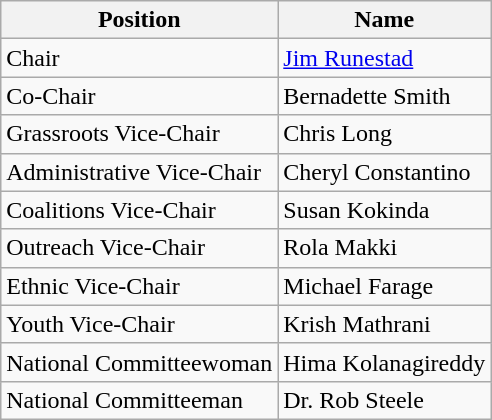<table class="wikitable">
<tr>
<th>Position</th>
<th>Name</th>
</tr>
<tr>
<td>Chair</td>
<td><a href='#'>Jim Runestad</a></td>
</tr>
<tr>
<td>Co-Chair</td>
<td>Bernadette Smith</td>
</tr>
<tr>
<td>Grassroots Vice-Chair</td>
<td>Chris Long</td>
</tr>
<tr>
<td>Administrative Vice-Chair</td>
<td>Cheryl Constantino</td>
</tr>
<tr>
<td>Coalitions Vice-Chair</td>
<td>Susan Kokinda</td>
</tr>
<tr>
<td>Outreach Vice-Chair</td>
<td>Rola Makki</td>
</tr>
<tr>
<td>Ethnic Vice-Chair</td>
<td>Michael Farage</td>
</tr>
<tr>
<td>Youth Vice-Chair</td>
<td>Krish Mathrani</td>
</tr>
<tr>
<td>National Committeewoman</td>
<td>Hima Kolanagireddy</td>
</tr>
<tr>
<td>National Committeeman</td>
<td>Dr. Rob Steele</td>
</tr>
</table>
